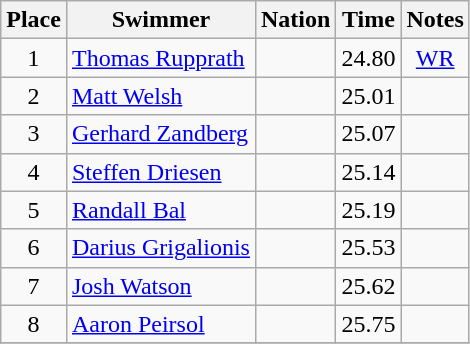<table class="wikitable sortable" style="text-align:center">
<tr>
<th>Place</th>
<th>Swimmer</th>
<th>Nation</th>
<th>Time</th>
<th>Notes</th>
</tr>
<tr>
<td>1</td>
<td align=left><a href='#'>Thomas Rupprath</a></td>
<td align=left></td>
<td>24.80</td>
<td><a href='#'>WR</a></td>
</tr>
<tr>
<td>2</td>
<td align=left><a href='#'>Matt Welsh</a></td>
<td align=left></td>
<td>25.01</td>
<td></td>
</tr>
<tr>
<td>3</td>
<td align=left><a href='#'>Gerhard Zandberg</a></td>
<td align=left></td>
<td>25.07</td>
<td></td>
</tr>
<tr>
<td>4</td>
<td align=left><a href='#'>Steffen Driesen</a></td>
<td align=left></td>
<td>25.14</td>
<td></td>
</tr>
<tr>
<td>5</td>
<td align=left><a href='#'>Randall Bal</a></td>
<td align=left></td>
<td>25.19</td>
<td></td>
</tr>
<tr>
<td>6</td>
<td align=left><a href='#'>Darius Grigalionis</a></td>
<td align=left></td>
<td>25.53</td>
<td></td>
</tr>
<tr>
<td>7</td>
<td align=left><a href='#'>Josh Watson</a></td>
<td align=left></td>
<td>25.62</td>
<td></td>
</tr>
<tr>
<td>8</td>
<td align=left><a href='#'>Aaron Peirsol</a></td>
<td align=left></td>
<td>25.75</td>
<td></td>
</tr>
<tr>
</tr>
</table>
